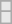<table class=wikitable>
<tr>
</tr>
<tr bgcolor= e8e8e8>
<td></td>
</tr>
<tr>
</tr>
<tr bgcolor= e8e8e8>
<td></td>
</tr>
</table>
